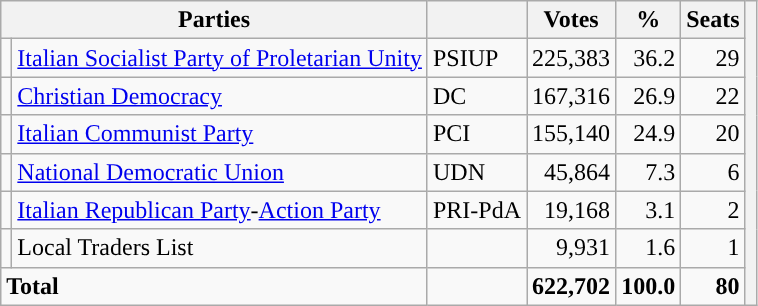<table class="wikitable">
<tr>
<th colspan="2">Parties</th>
<th></th>
<th>Votes</th>
<th>%</th>
<th>Seats</th>
<th rowspan="8"></th>
</tr>
<tr>
<td style="background-color:"></td>
<td><a href='#'>Italian Socialist Party of Proletarian Unity</a></td>
<td>PSIUP</td>
<td align=right>225,383</td>
<td align=right>36.2</td>
<td align=right>29</td>
</tr>
<tr>
<td style="background-color:"></td>
<td><a href='#'>Christian Democracy</a></td>
<td>DC</td>
<td align=right>167,316</td>
<td align=right>26.9</td>
<td align=right>22</td>
</tr>
<tr>
<td style="background-color:"></td>
<td><a href='#'>Italian Communist Party</a></td>
<td>PCI</td>
<td align=right>155,140</td>
<td align=right>24.9</td>
<td align=right>20</td>
</tr>
<tr>
<td style="background-color:"></td>
<td><a href='#'>National Democratic Union</a></td>
<td>UDN</td>
<td align=right>45,864</td>
<td align=right>7.3</td>
<td align=right>6</td>
</tr>
<tr>
<td style="background-color:"></td>
<td><a href='#'>Italian Republican Party</a>-<a href='#'>Action Party</a></td>
<td>PRI-PdA</td>
<td align=right>19,168</td>
<td align=right>3.1</td>
<td align=right>2</td>
</tr>
<tr>
<td style="background-color:"></td>
<td>Local Traders List</td>
<td></td>
<td align=right>9,931</td>
<td align=right>1.6</td>
<td align=right>1</td>
</tr>
<tr>
<td colspan="2"><strong>Total</strong></td>
<td></td>
<td align=right><strong>622,702</strong></td>
<td align=right><strong>100.0</strong></td>
<td align=right><strong>80</strong></td>
</tr>
</table>
